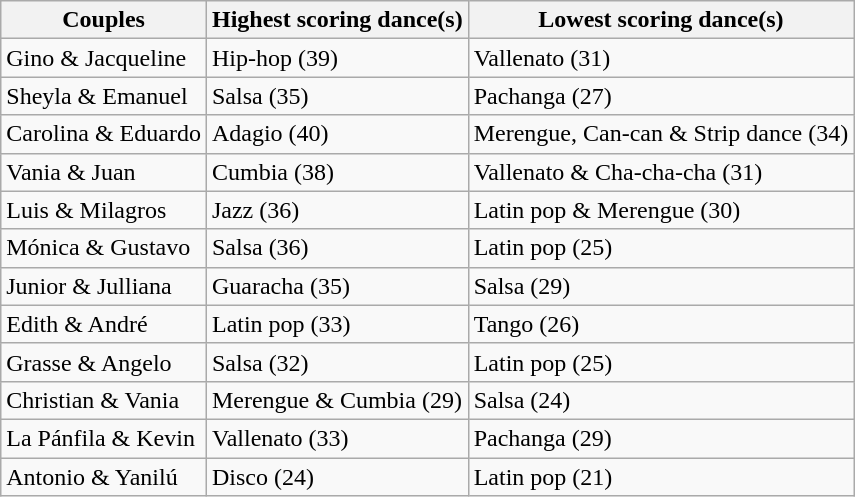<table class="wikitable">
<tr>
<th>Couples</th>
<th>Highest scoring dance(s)</th>
<th>Lowest scoring dance(s)</th>
</tr>
<tr>
<td>Gino & Jacqueline</td>
<td>Hip-hop (39)</td>
<td>Vallenato (31)</td>
</tr>
<tr>
<td>Sheyla & Emanuel</td>
<td>Salsa (35)</td>
<td>Pachanga (27)</td>
</tr>
<tr>
<td>Carolina & Eduardo</td>
<td>Adagio (40)</td>
<td>Merengue, Can-can & Strip dance (34)</td>
</tr>
<tr>
<td>Vania & Juan</td>
<td>Cumbia (38)</td>
<td>Vallenato & Cha-cha-cha (31)</td>
</tr>
<tr>
<td>Luis & Milagros</td>
<td>Jazz (36)</td>
<td>Latin pop & Merengue (30)</td>
</tr>
<tr>
<td>Mónica & Gustavo</td>
<td>Salsa (36)</td>
<td>Latin pop (25)</td>
</tr>
<tr>
<td>Junior & Julliana</td>
<td>Guaracha (35)</td>
<td>Salsa (29)</td>
</tr>
<tr>
<td>Edith & André</td>
<td>Latin pop (33)</td>
<td>Tango (26)</td>
</tr>
<tr>
<td>Grasse & Angelo</td>
<td>Salsa (32)</td>
<td>Latin pop (25)</td>
</tr>
<tr>
<td>Christian & Vania</td>
<td>Merengue & Cumbia (29)</td>
<td>Salsa (24)</td>
</tr>
<tr>
<td>La Pánfila & Kevin</td>
<td>Vallenato (33)</td>
<td>Pachanga (29)</td>
</tr>
<tr>
<td>Antonio & Yanilú</td>
<td>Disco (24)</td>
<td>Latin pop (21)</td>
</tr>
</table>
